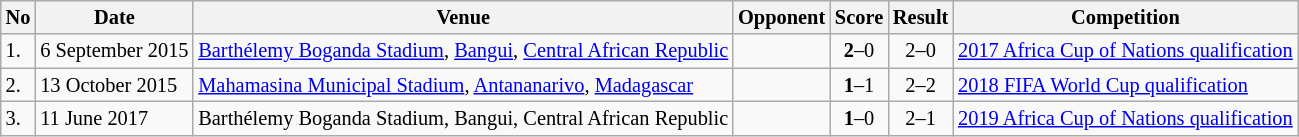<table class="wikitable" style="font-size:85%;">
<tr>
<th>No</th>
<th>Date</th>
<th>Venue</th>
<th>Opponent</th>
<th>Score</th>
<th>Result</th>
<th>Competition</th>
</tr>
<tr>
<td>1.</td>
<td>6 September 2015</td>
<td><a href='#'>Barthélemy  Boganda Stadium</a>, <a href='#'>Bangui</a>, <a href='#'>Central African Republic</a></td>
<td></td>
<td align=center><strong>2</strong>–0</td>
<td align=center>2–0</td>
<td><a href='#'>2017 Africa Cup of Nations qualification</a></td>
</tr>
<tr>
<td>2.</td>
<td>13 October 2015</td>
<td><a href='#'>Mahamasina Municipal Stadium</a>, <a href='#'>Antananarivo</a>, <a href='#'>Madagascar</a></td>
<td></td>
<td align=center><strong>1</strong>–1</td>
<td align=center>2–2</td>
<td><a href='#'>2018 FIFA World Cup qualification</a></td>
</tr>
<tr>
<td>3.</td>
<td>11 June 2017</td>
<td>Barthélemy Boganda Stadium, Bangui, Central African Republic</td>
<td></td>
<td align=center><strong>1</strong>–0</td>
<td align=center>2–1</td>
<td><a href='#'>2019 Africa Cup of Nations qualification</a></td>
</tr>
</table>
